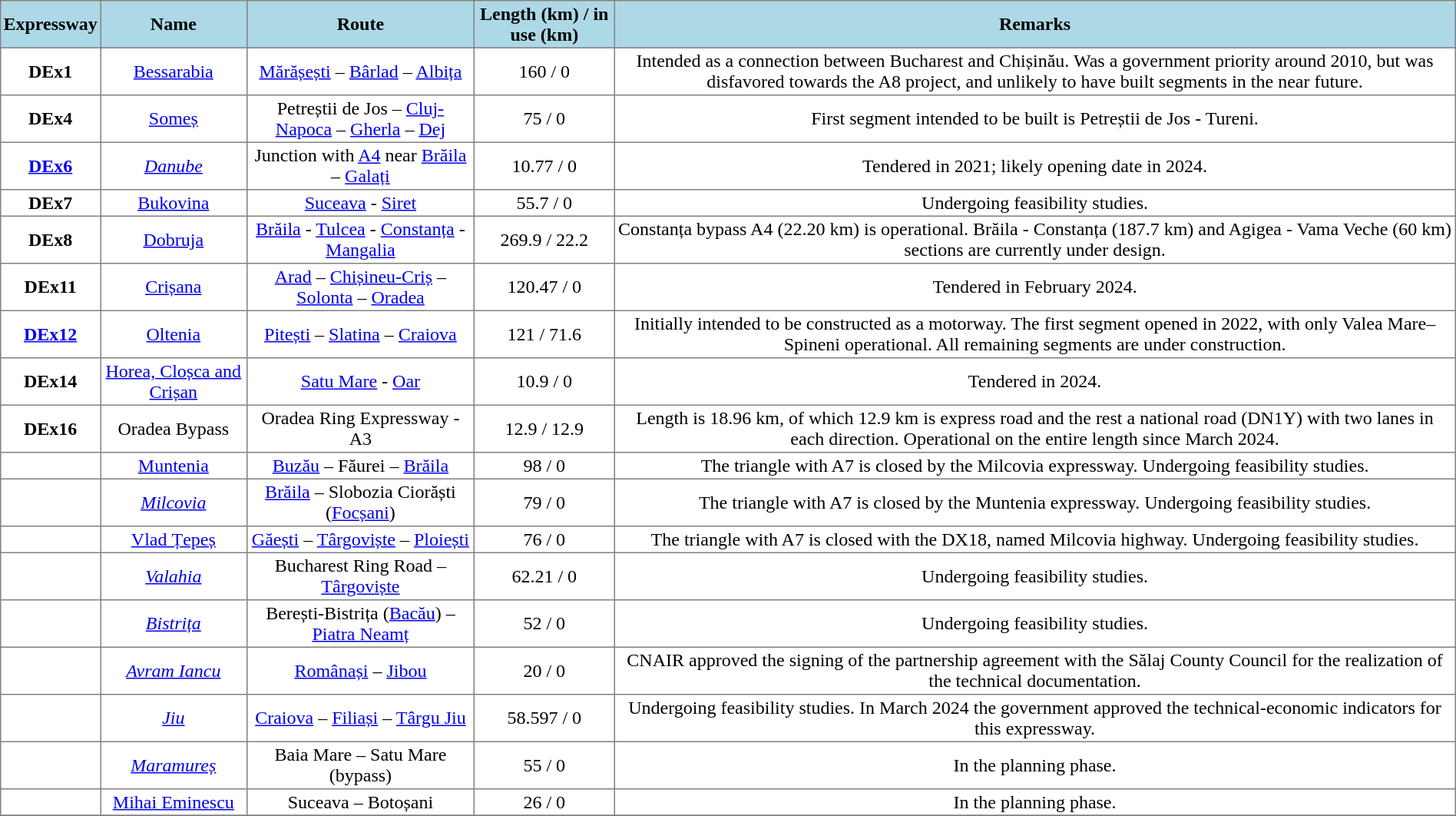<table border="1" cellpadding="2" style="border-collapse:collapse; text-align:center;">
<tr style="background:lightblue">
<th>Expressway</th>
<th>Name</th>
<th>Route</th>
<th>Length (km) / in use (km)</th>
<th>Remarks</th>
</tr>
<tr>
<th>DEx1</th>
<td><a href='#'>Bessarabia</a></td>
<td><a href='#'>Mărășești</a> – <a href='#'>Bârlad</a> – <a href='#'>Albița</a></td>
<td>160 / 0</td>
<td>Intended as a connection between Bucharest and Chișinău. Was a government priority around 2010, but was disfavored towards the A8 project, and unlikely to have built segments in the near future.</td>
</tr>
<tr>
<th>DEx4</th>
<td><a href='#'>Someș</a></td>
<td>Petreștii de Jos – <a href='#'>Cluj-Napoca</a> – <a href='#'>Gherla</a> – <a href='#'>Dej</a></td>
<td>75 / 0</td>
<td>First segment intended to be built is Petreștii de Jos - Tureni.</td>
</tr>
<tr>
<th><a href='#'>DEx6</a></th>
<td><em><a href='#'>Danube</a></em></td>
<td>Junction with <a href='#'>A4</a> near <a href='#'>Brăila</a> – <a href='#'>Galați</a></td>
<td>10.77 / 0</td>
<td>Tendered in 2021; likely opening date in 2024.</td>
</tr>
<tr>
<th>DEx7</th>
<td><a href='#'>Bukovina</a></td>
<td><a href='#'>Suceava</a> - <a href='#'>Siret</a></td>
<td>55.7 / 0</td>
<td>Undergoing feasibility studies.</td>
</tr>
<tr>
<th>DEx8</th>
<td><a href='#'>Dobruja</a></td>
<td><a href='#'>Brăila</a> - <a href='#'>Tulcea</a> - <a href='#'>Constanța</a> - <a href='#'>Mangalia</a></td>
<td>269.9 / 22.2</td>
<td>Constanța bypass A4 (22.20 km) is operational. Brăila - Constanța (187.7 km) and Agigea - Vama Veche (60 km) sections are currently under design.</td>
</tr>
<tr>
<th>DEx11</th>
<td><a href='#'>Crișana</a></td>
<td><a href='#'>Arad</a> – <a href='#'>Chișineu-Criș</a> – <a href='#'>Solonta</a> – <a href='#'>Oradea</a></td>
<td>120.47 / 0</td>
<td>Tendered in February 2024.</td>
</tr>
<tr>
<th> <a href='#'>DEx12</a></th>
<td><a href='#'>Oltenia</a></td>
<td><a href='#'>Pitești</a> – <a href='#'>Slatina</a> – <a href='#'>Craiova</a></td>
<td>121 / 71.6</td>
<td>Initially intended to be constructed as a motorway. The first segment opened in 2022, with only Valea Mare–Spineni operational. All remaining segments are under construction.</td>
</tr>
<tr>
<th>DEx14</th>
<td><a href='#'>Horea, Cloșca and Crișan</a></td>
<td><a href='#'>Satu Mare</a> - <a href='#'>Oar</a></td>
<td>10.9 / 0</td>
<td>Tendered in 2024.</td>
</tr>
<tr>
<th>DEx16</th>
<td>Oradea Bypass</td>
<td>Oradea Ring Expressway - A3</td>
<td>12.9 / 12.9</td>
<td>Length is 18.96 km, of which 12.9 km is express road and the rest a national road (DN1Y) with two lanes in each direction. Operational on the entire length since March 2024.</td>
</tr>
<tr>
<th></th>
<td><a href='#'>Muntenia</a></td>
<td><a href='#'>Buzău</a> – Făurei – <a href='#'>Brăila</a></td>
<td>98 / 0</td>
<td>The triangle with A7 is closed by the Milcovia expressway. Undergoing feasibility studies.</td>
</tr>
<tr>
<th></th>
<td><em><a href='#'>Milcovia</a></em></td>
<td><a href='#'>Brăila</a> – Slobozia Ciorăști (<a href='#'>Focșani</a>)</td>
<td>79 / 0</td>
<td>The triangle with A7 is closed by the Muntenia expressway. Undergoing feasibility studies.</td>
</tr>
<tr>
<th></th>
<td><a href='#'>Vlad Țepeș</a></td>
<td><a href='#'>Găești</a> – <a href='#'>Târgoviște</a> – <a href='#'>Ploiești</a></td>
<td>76 / 0</td>
<td>The triangle with A7 is closed with the DX18, named Milcovia highway. Undergoing feasibility studies.</td>
</tr>
<tr>
<th></th>
<td><em><a href='#'>Valahia</a></em></td>
<td>Bucharest Ring Road – <a href='#'>Târgoviște</a></td>
<td>62.21 / 0</td>
<td>Undergoing feasibility studies.</td>
</tr>
<tr>
<th></th>
<td><em><a href='#'>Bistrița</a></em></td>
<td>Berești-Bistrița (<a href='#'>Bacău</a>) – <a href='#'>Piatra Neamț</a></td>
<td>52 / 0</td>
<td>Undergoing feasibility studies.</td>
</tr>
<tr>
<th></th>
<td><em><a href='#'>Avram Iancu</a></em></td>
<td><a href='#'>Românași</a> – <a href='#'>Jibou</a></td>
<td>20 / 0</td>
<td>CNAIR approved the signing of the partnership agreement with the Sălaj County Council for the realization of the technical documentation.</td>
</tr>
<tr>
<th></th>
<td><em><a href='#'>Jiu</a></em></td>
<td><a href='#'>Craiova</a> – <a href='#'>Filiași</a> – <a href='#'>Târgu Jiu</a></td>
<td>58.597 / 0</td>
<td>Undergoing feasibility studies. In March 2024 the government approved the technical-economic indicators for this expressway.</td>
</tr>
<tr>
<th></th>
<td><em><a href='#'>Maramureș</a></em></td>
<td>Baia Mare – Satu Mare (bypass)</td>
<td>55 / 0</td>
<td>In the planning phase.</td>
</tr>
<tr>
<th></th>
<td><a href='#'>Mihai Eminescu</a></td>
<td>Suceava – Botoșani</td>
<td>26 / 0</td>
<td>In the planning phase.</td>
</tr>
<tr>
</tr>
</table>
